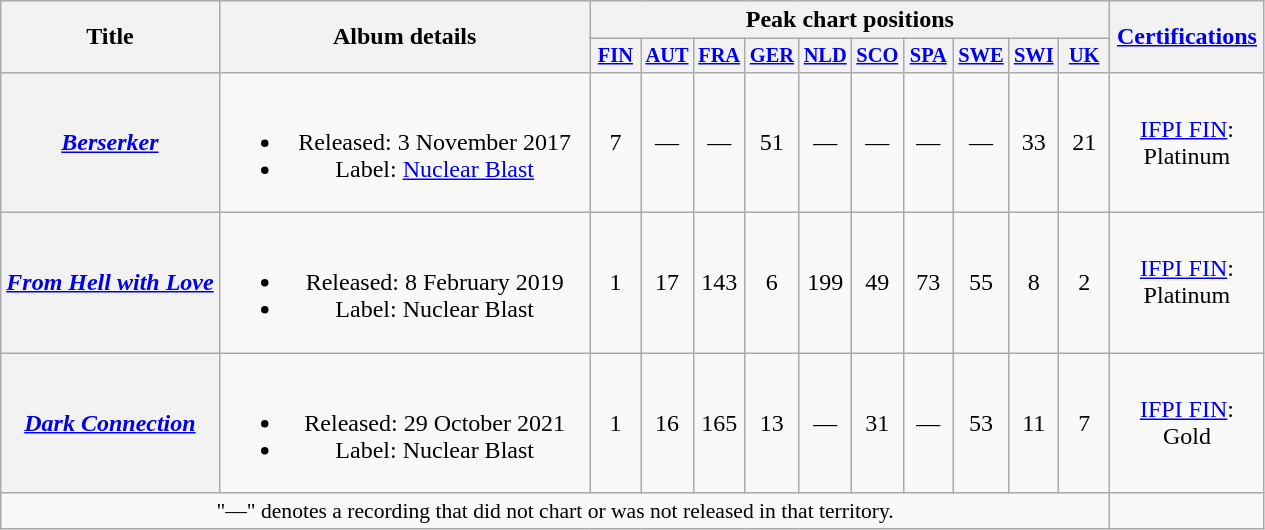<table class="wikitable plainrowheaders" style="text-align:center;">
<tr>
<th scope="col" rowspan="2">Title</th>
<th scope="col" style="width:15em;" rowspan="2">Album details</th>
<th scope="col" colspan="10">Peak chart positions</th>
<th scope="col" rowspan="2" style="width:6em;"><a href='#'>Certifications</a></th>
</tr>
<tr>
<th scope="col" style="width:2em;font-size:85%"><a href='#'>FIN</a><br></th>
<th scope="col" style="width:2em;font-size:85%"><a href='#'>AUT</a><br></th>
<th scope="col" style="width:2em;font-size:85%"><a href='#'>FRA</a><br></th>
<th scope="col" style="width:2em;font-size:85%"><a href='#'>GER</a><br></th>
<th scope="col" style="width:2em;font-size:85%"><a href='#'>NLD</a><br></th>
<th scope="col" style="width:2em;font-size:85%"><a href='#'>SCO</a><br></th>
<th scope="col" style="width:2em;font-size:85%"><a href='#'>SPA</a><br></th>
<th scope="col" style="width:2em;font-size:85%"><a href='#'>SWE</a><br></th>
<th scope="col" style="width:2em;font-size:85%"><a href='#'>SWI</a><br></th>
<th scope="col" style="width:2em;font-size:85%"><a href='#'>UK</a><br></th>
</tr>
<tr>
<th scope="row"><em><a href='#'>Berserker</a></em></th>
<td><br><ul><li>Released: 3 November 2017</li><li>Label: <a href='#'>Nuclear Blast</a></li></ul></td>
<td>7</td>
<td>—</td>
<td>—</td>
<td>51</td>
<td>—</td>
<td>—</td>
<td>—</td>
<td>—</td>
<td>33</td>
<td>21</td>
<td><a href='#'>IFPI FIN</a>: Platinum</td>
</tr>
<tr>
<th scope="row"><em><a href='#'>From Hell with Love</a></em></th>
<td><br><ul><li>Released: 8 February 2019</li><li>Label: Nuclear Blast</li></ul></td>
<td>1</td>
<td>17</td>
<td>143</td>
<td>6</td>
<td>199</td>
<td>49</td>
<td>73</td>
<td>55</td>
<td>8</td>
<td>2</td>
<td><a href='#'>IFPI FIN</a>: Platinum</td>
</tr>
<tr>
<th scope="row"><em><a href='#'>Dark Connection</a></em></th>
<td><br><ul><li>Released: 29 October 2021</li><li>Label: Nuclear Blast</li></ul></td>
<td>1</td>
<td>16</td>
<td>165</td>
<td>13</td>
<td>—</td>
<td>31</td>
<td>—</td>
<td>53</td>
<td>11</td>
<td>7</td>
<td><a href='#'>IFPI FIN</a>: Gold</td>
</tr>
<tr>
<td align="center" colspan="12" style="font-size:90%">"—" denotes a recording that did not chart or was not released in that territory.</td>
</tr>
</table>
